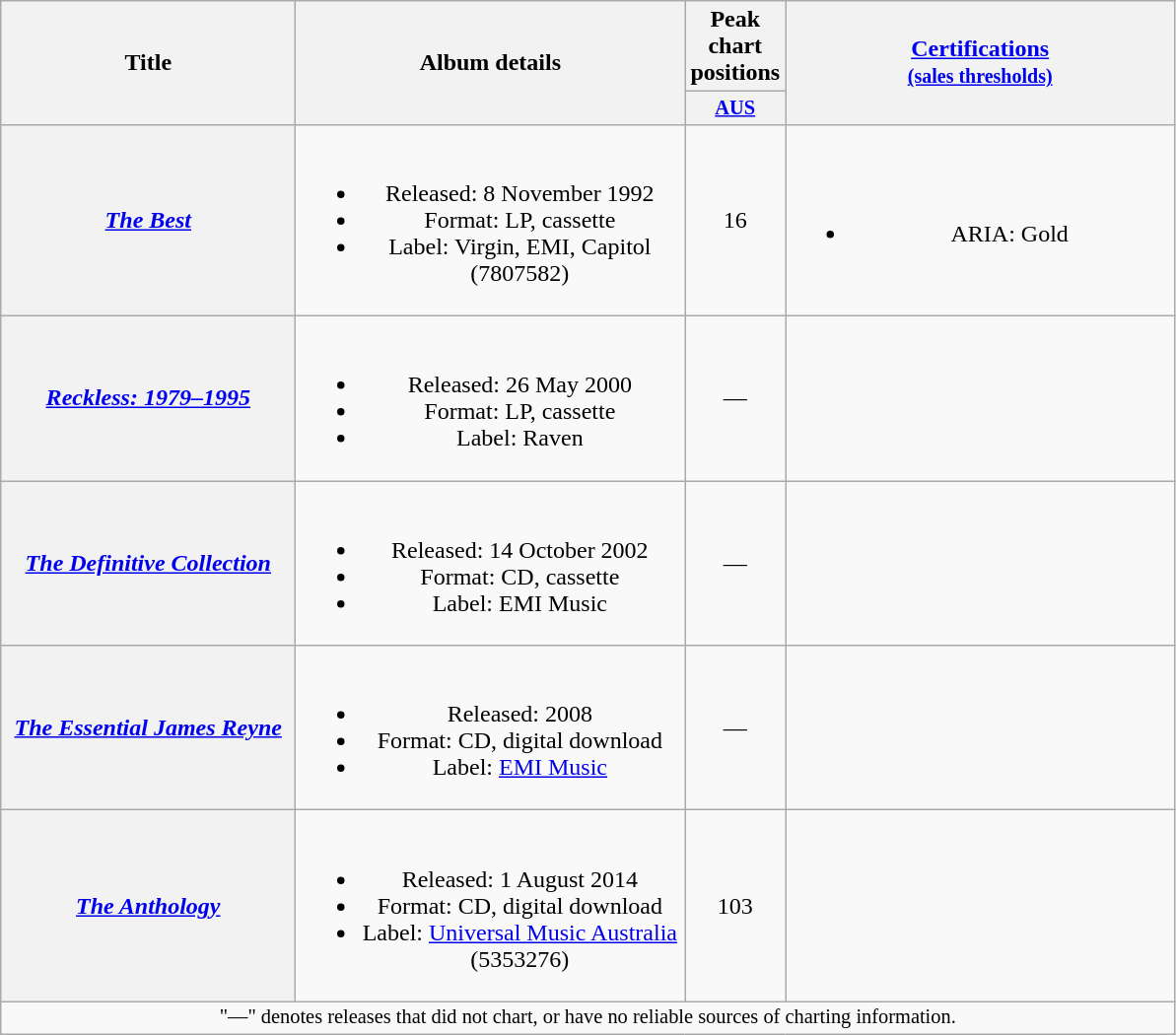<table class="wikitable plainrowheaders" style="text-align:center;" border="1">
<tr>
<th scope="col" rowspan="2" style="width:12em;">Title</th>
<th scope="col" rowspan="2" style="width:16em;">Album details</th>
<th scope="col" colspan="1">Peak chart positions</th>
<th scope="col" rowspan="2" style="width:16em;"><a href='#'>Certifications</a><br><small><a href='#'>(sales thresholds)</a></small></th>
</tr>
<tr>
<th scope="col" style="width:3em; font-size:85%"><a href='#'>AUS</a><br></th>
</tr>
<tr>
<th scope="row"><em><a href='#'>The Best</a></em></th>
<td><br><ul><li>Released: 8 November 1992</li><li>Format: LP, cassette</li><li>Label: Virgin, EMI, Capitol (7807582)</li></ul></td>
<td>16</td>
<td><br><ul><li>ARIA: Gold</li></ul></td>
</tr>
<tr>
<th scope="row"><em><a href='#'>Reckless: 1979–1995</a></em></th>
<td><br><ul><li>Released: 26 May 2000</li><li>Format: LP, cassette</li><li>Label: Raven</li></ul></td>
<td>—</td>
<td></td>
</tr>
<tr>
<th scope="row"><em><a href='#'>The Definitive Collection</a></em></th>
<td><br><ul><li>Released: 14 October 2002</li><li>Format: CD, cassette</li><li>Label: EMI Music</li></ul></td>
<td>—</td>
<td></td>
</tr>
<tr>
<th scope="row"><em><a href='#'>The Essential James Reyne</a></em></th>
<td><br><ul><li>Released: 2008</li><li>Format: CD, digital download</li><li>Label: <a href='#'>EMI Music</a></li></ul></td>
<td>—</td>
<td></td>
</tr>
<tr>
<th scope="row"><em><a href='#'>The Anthology</a></em></th>
<td><br><ul><li>Released: 1 August 2014</li><li>Format: CD, digital download</li><li>Label: <a href='#'>Universal Music Australia</a> (5353276)</li></ul></td>
<td>103</td>
<td></td>
</tr>
<tr>
<td colspan="5" style="font-size: 85%">"—" denotes releases that did not chart, or have no reliable sources of charting information.</td>
</tr>
</table>
